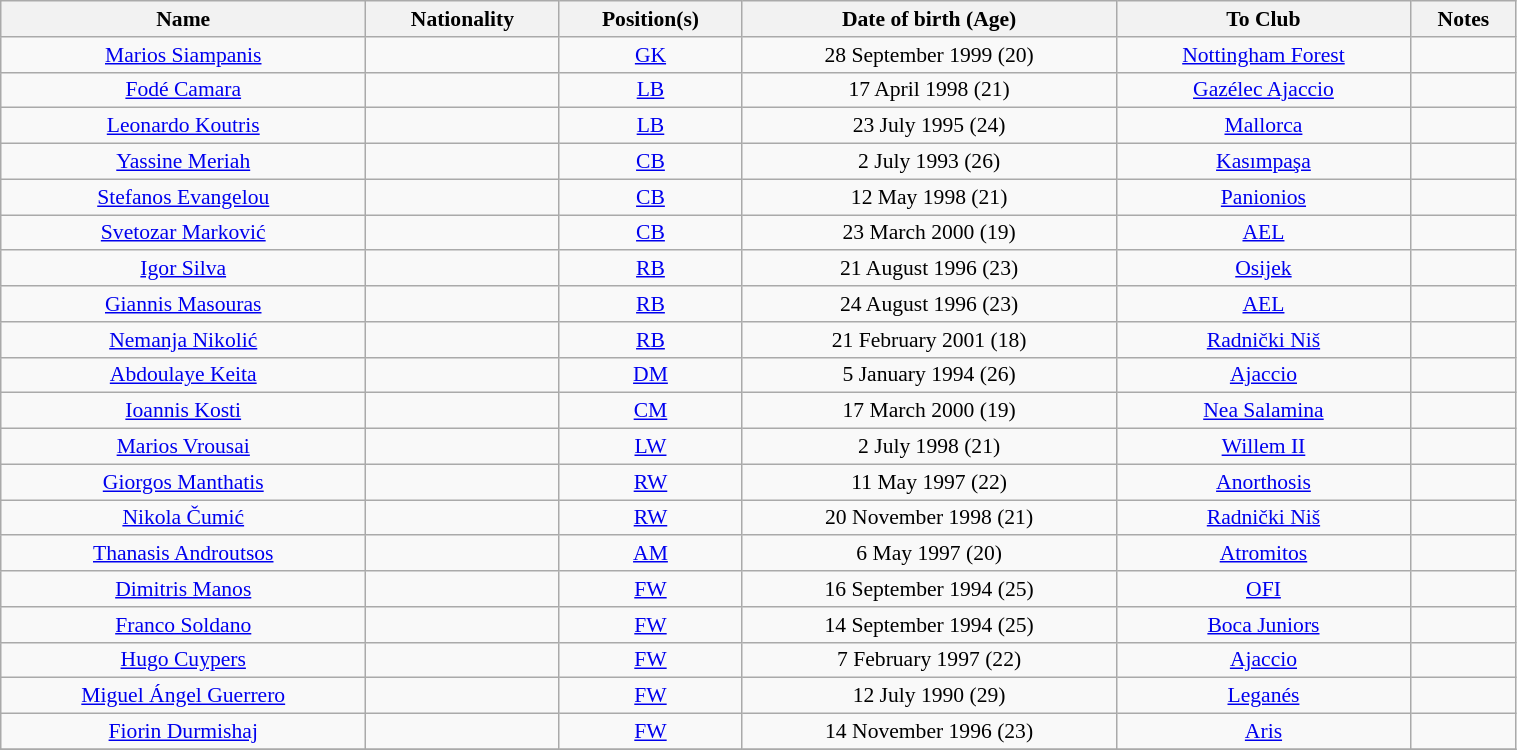<table class="wikitable" style="text-align:center; font-size:90%; width:80%;">
<tr>
<th style="text-align:center;">Name</th>
<th style="text-align:center;">Nationality</th>
<th style="text-align:center;">Position(s)</th>
<th style="text-align:center;">Date of birth (Age)</th>
<th style="text-align:center;">To Club</th>
<th style="text-align:center;">Notes</th>
</tr>
<tr>
<td><a href='#'>Marios Siampanis</a></td>
<td></td>
<td><a href='#'>GK</a></td>
<td>28 September 1999 (20)</td>
<td> <a href='#'>Nottingham Forest</a></td>
<td></td>
</tr>
<tr>
<td><a href='#'>Fodé Camara</a></td>
<td></td>
<td><a href='#'>LB</a></td>
<td>17 April 1998 (21)</td>
<td> <a href='#'>Gazélec Ajaccio</a></td>
<td></td>
</tr>
<tr>
<td><a href='#'>Leonardo Koutris</a></td>
<td></td>
<td><a href='#'>LB</a></td>
<td>23 July 1995 (24)</td>
<td> <a href='#'>Mallorca</a></td>
<td></td>
</tr>
<tr>
<td><a href='#'>Yassine Meriah</a></td>
<td></td>
<td><a href='#'>CB</a></td>
<td>2 July 1993 (26)</td>
<td> <a href='#'>Kasımpaşa</a></td>
<td></td>
</tr>
<tr>
<td><a href='#'>Stefanos Evangelou</a></td>
<td></td>
<td><a href='#'>CB</a></td>
<td>12 May 1998 (21)</td>
<td> <a href='#'>Panionios</a></td>
<td></td>
</tr>
<tr>
<td><a href='#'>Svetozar Marković</a></td>
<td></td>
<td><a href='#'>CB</a></td>
<td>23 March 2000 (19)</td>
<td> <a href='#'>AEL</a></td>
<td></td>
</tr>
<tr>
<td><a href='#'>Igor Silva</a></td>
<td></td>
<td><a href='#'>RB</a></td>
<td>21 August 1996 (23)</td>
<td> <a href='#'>Osijek</a></td>
<td></td>
</tr>
<tr>
<td><a href='#'>Giannis Masouras</a></td>
<td></td>
<td><a href='#'>RB</a></td>
<td>24 August 1996 (23)</td>
<td> <a href='#'>AEL</a></td>
<td></td>
</tr>
<tr>
<td><a href='#'>Nemanja Nikolić</a></td>
<td></td>
<td><a href='#'>RB</a></td>
<td>21 February 2001 (18)</td>
<td> <a href='#'>Radnički Niš</a></td>
<td></td>
</tr>
<tr>
<td><a href='#'>Abdoulaye Keita</a></td>
<td></td>
<td><a href='#'>DM</a></td>
<td>5 January 1994 (26)</td>
<td> <a href='#'>Ajaccio</a></td>
<td></td>
</tr>
<tr>
<td><a href='#'>Ioannis Kosti</a></td>
<td></td>
<td><a href='#'>CM</a></td>
<td>17 March 2000 (19)</td>
<td> <a href='#'>Nea Salamina</a></td>
<td></td>
</tr>
<tr>
<td><a href='#'>Marios Vrousai</a></td>
<td></td>
<td><a href='#'>LW</a></td>
<td>2 July 1998 (21)</td>
<td> <a href='#'>Willem II</a></td>
<td></td>
</tr>
<tr>
<td><a href='#'>Giorgos Manthatis</a></td>
<td></td>
<td><a href='#'>RW</a></td>
<td>11 May 1997 (22)</td>
<td> <a href='#'>Anorthosis</a></td>
<td></td>
</tr>
<tr>
<td><a href='#'>Nikola Čumić</a></td>
<td></td>
<td><a href='#'>RW</a></td>
<td>20 November 1998 (21)</td>
<td> <a href='#'>Radnički Niš</a></td>
<td></td>
</tr>
<tr>
<td><a href='#'>Thanasis Androutsos</a></td>
<td></td>
<td><a href='#'>AM</a></td>
<td>6 May 1997 (20)</td>
<td> <a href='#'>Atromitos</a></td>
<td></td>
</tr>
<tr>
<td><a href='#'>Dimitris Manos</a></td>
<td></td>
<td><a href='#'>FW</a></td>
<td>16 September 1994 (25)</td>
<td> <a href='#'>OFI</a></td>
<td></td>
</tr>
<tr>
<td><a href='#'>Franco Soldano</a></td>
<td></td>
<td><a href='#'>FW</a></td>
<td>14 September 1994 (25)</td>
<td> <a href='#'>Boca Juniors</a></td>
<td></td>
</tr>
<tr>
<td><a href='#'>Hugo Cuypers</a></td>
<td></td>
<td><a href='#'>FW</a></td>
<td>7 February 1997 (22)</td>
<td> <a href='#'>Ajaccio</a></td>
<td></td>
</tr>
<tr>
<td><a href='#'>Miguel Ángel Guerrero</a></td>
<td></td>
<td><a href='#'>FW</a></td>
<td>12 July 1990 (29)</td>
<td> <a href='#'>Leganés</a></td>
<td></td>
</tr>
<tr>
<td><a href='#'>Fiorin Durmishaj</a></td>
<td></td>
<td><a href='#'>FW</a></td>
<td>14 November 1996 (23)</td>
<td> <a href='#'>Aris</a></td>
<td></td>
</tr>
<tr>
</tr>
</table>
